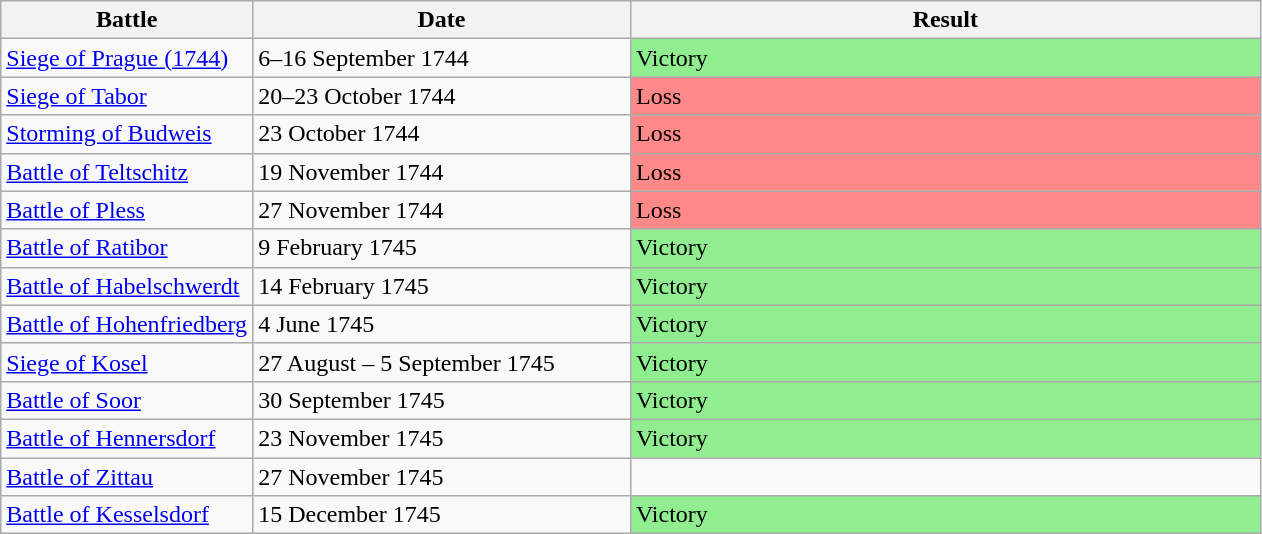<table class="wikitable">
<tr>
<th>Battle</th>
<th>Date</th>
<th>Result</th>
</tr>
<tr>
<td width="20%"><a href='#'>Siege of Prague (1744)</a></td>
<td width="30%">6–16 September 1744</td>
<td width="50%" style="background:lightgreen">Victory</td>
</tr>
<tr>
<td><a href='#'>Siege of Tabor</a></td>
<td>20–23 October 1744</td>
<td style="background:#F88">Loss</td>
</tr>
<tr>
<td><a href='#'>Storming of Budweis</a></td>
<td>23 October 1744</td>
<td style="background:#F88">Loss</td>
</tr>
<tr>
<td><a href='#'>Battle of Teltschitz</a></td>
<td>19 November 1744</td>
<td style="background:#F88">Loss</td>
</tr>
<tr>
<td><a href='#'>Battle of Pless</a></td>
<td>27 November 1744</td>
<td style="background:#F88">Loss</td>
</tr>
<tr>
<td><a href='#'>Battle of Ratibor</a></td>
<td>9 February 1745</td>
<td style="background:lightgreen">Victory</td>
</tr>
<tr>
<td><a href='#'>Battle of Habelschwerdt</a></td>
<td>14 February 1745</td>
<td style="background:lightgreen">Victory</td>
</tr>
<tr>
<td><a href='#'>Battle of Hohenfriedberg</a></td>
<td>4 June 1745</td>
<td style="background:lightgreen">Victory</td>
</tr>
<tr>
<td><a href='#'>Siege of Kosel</a></td>
<td>27 August – 5 September 1745</td>
<td style="background:lightgreen">Victory</td>
</tr>
<tr>
<td><a href='#'>Battle of Soor</a></td>
<td>30 September 1745</td>
<td style="background:lightgreen">Victory</td>
</tr>
<tr>
<td><a href='#'>Battle of Hennersdorf</a></td>
<td>23 November 1745</td>
<td style="background:lightgreen">Victory</td>
</tr>
<tr>
<td><a href='#'>Battle of Zittau</a></td>
<td>27 November 1745</td>
<td></td>
</tr>
<tr>
<td><a href='#'>Battle of Kesselsdorf</a></td>
<td>15 December 1745</td>
<td style="background:lightgreen">Victory</td>
</tr>
</table>
